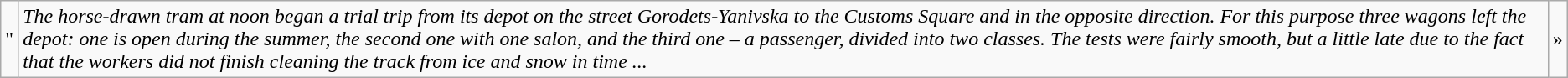<table class="wikitable">
<tr>
<td>"</td>
<td><em>The horse-drawn tram at noon began a trial trip from its depot on the street Gorodets-Yanivska to the Customs Square and in the opposite direction. For this purpose three wagons left the depot: one is open during the summer, the second one with one salon, and the third one – a passenger, divided into two classes. The tests were fairly smooth, but a little late due to the fact that the workers did not finish cleaning the track from ice and snow in time ...</em></td>
<td>»</td>
</tr>
</table>
